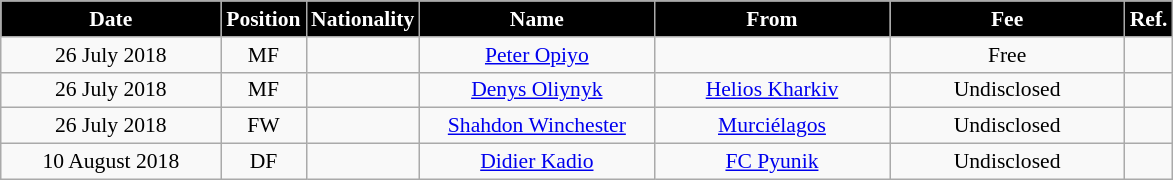<table class="wikitable"  style="text-align:center; font-size:90%; ">
<tr>
<th style="background:black; color:white; width:140px;">Date</th>
<th style="background:black; color:white; width:50px;">Position</th>
<th style="background:black; color:white; width:50px;">Nationality</th>
<th style="background:black; color:white; width:150px;">Name</th>
<th style="background:black; color:white; width:150px;">From</th>
<th style="background:black; color:white; width:150px;">Fee</th>
<th style="background:black; color:white; width:20px;">Ref.</th>
</tr>
<tr>
<td>26 July 2018</td>
<td>MF</td>
<td></td>
<td><a href='#'>Peter Opiyo</a></td>
<td></td>
<td>Free</td>
<td></td>
</tr>
<tr>
<td>26 July 2018</td>
<td>MF</td>
<td></td>
<td><a href='#'>Denys Oliynyk</a></td>
<td><a href='#'>Helios Kharkiv</a></td>
<td>Undisclosed</td>
<td></td>
</tr>
<tr>
<td>26 July 2018</td>
<td>FW</td>
<td></td>
<td><a href='#'>Shahdon Winchester</a></td>
<td><a href='#'>Murciélagos</a></td>
<td>Undisclosed</td>
<td></td>
</tr>
<tr>
<td>10 August 2018</td>
<td>DF</td>
<td></td>
<td><a href='#'>Didier Kadio</a></td>
<td><a href='#'>FC Pyunik</a></td>
<td>Undisclosed</td>
<td></td>
</tr>
</table>
